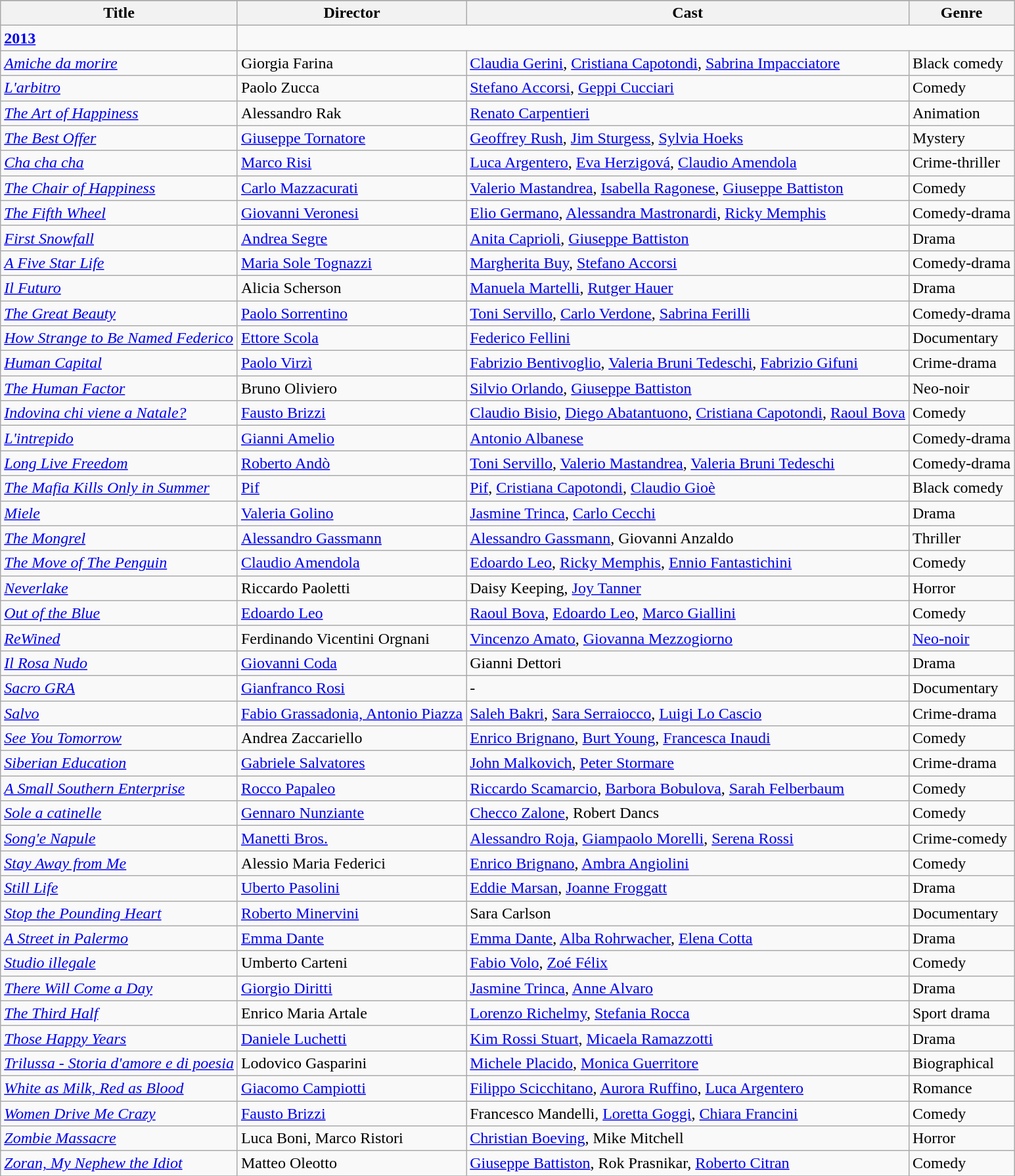<table class="wikitable">
<tr>
</tr>
<tr>
<th>Title</th>
<th>Director</th>
<th>Cast</th>
<th>Genre</th>
</tr>
<tr>
<td><strong><a href='#'>2013</a></strong></td>
</tr>
<tr>
<td><em><a href='#'>Amiche da morire</a></em></td>
<td>Giorgia Farina</td>
<td><a href='#'>Claudia Gerini</a>, <a href='#'>Cristiana Capotondi</a>, <a href='#'>Sabrina Impacciatore</a></td>
<td>Black comedy</td>
</tr>
<tr>
<td><em><a href='#'>L'arbitro</a></em></td>
<td>Paolo Zucca</td>
<td><a href='#'>Stefano Accorsi</a>, <a href='#'>Geppi Cucciari</a></td>
<td>Comedy</td>
</tr>
<tr>
<td><em><a href='#'>The Art of Happiness</a></em></td>
<td>Alessandro Rak</td>
<td><a href='#'>Renato Carpentieri</a></td>
<td>Animation</td>
</tr>
<tr>
<td><em><a href='#'>The Best Offer</a></em></td>
<td><a href='#'>Giuseppe Tornatore</a></td>
<td><a href='#'>Geoffrey Rush</a>, <a href='#'>Jim Sturgess</a>, <a href='#'>Sylvia Hoeks</a></td>
<td>Mystery</td>
</tr>
<tr>
<td><em><a href='#'>Cha cha cha</a></em></td>
<td><a href='#'>Marco Risi</a></td>
<td><a href='#'>Luca Argentero</a>, <a href='#'>Eva Herzigová</a>, <a href='#'>Claudio Amendola</a></td>
<td>Crime-thriller</td>
</tr>
<tr>
<td><em><a href='#'>The Chair of Happiness</a></em></td>
<td><a href='#'>Carlo Mazzacurati</a></td>
<td><a href='#'>Valerio Mastandrea</a>, <a href='#'>Isabella Ragonese</a>, <a href='#'>Giuseppe Battiston</a></td>
<td>Comedy</td>
</tr>
<tr>
<td><em><a href='#'>The Fifth Wheel</a></em></td>
<td><a href='#'>Giovanni Veronesi</a></td>
<td><a href='#'>Elio Germano</a>, <a href='#'>Alessandra Mastronardi</a>, <a href='#'>Ricky Memphis</a></td>
<td>Comedy-drama</td>
</tr>
<tr>
<td><em><a href='#'>First Snowfall</a></em></td>
<td><a href='#'>Andrea Segre</a></td>
<td><a href='#'>Anita Caprioli</a>, <a href='#'>Giuseppe Battiston</a></td>
<td>Drama</td>
</tr>
<tr>
<td><em><a href='#'>A Five Star Life</a></em></td>
<td><a href='#'>Maria Sole Tognazzi</a></td>
<td><a href='#'>Margherita Buy</a>, <a href='#'>Stefano Accorsi</a></td>
<td>Comedy-drama</td>
</tr>
<tr>
<td><em><a href='#'>Il Futuro</a></em></td>
<td>Alicia Scherson</td>
<td><a href='#'>Manuela Martelli</a>, <a href='#'>Rutger Hauer</a></td>
<td>Drama</td>
</tr>
<tr>
<td><em><a href='#'>The Great Beauty</a></em></td>
<td><a href='#'>Paolo Sorrentino</a></td>
<td><a href='#'>Toni Servillo</a>, <a href='#'>Carlo Verdone</a>, <a href='#'>Sabrina Ferilli</a></td>
<td>Comedy-drama</td>
</tr>
<tr>
<td><em><a href='#'>How Strange to Be Named Federico</a></em></td>
<td><a href='#'>Ettore Scola</a></td>
<td><a href='#'>Federico Fellini</a></td>
<td>Documentary</td>
</tr>
<tr>
<td><em><a href='#'>Human Capital</a></em></td>
<td><a href='#'>Paolo Virzì</a></td>
<td><a href='#'>Fabrizio Bentivoglio</a>, <a href='#'>Valeria Bruni Tedeschi</a>, <a href='#'>Fabrizio Gifuni</a></td>
<td>Crime-drama</td>
</tr>
<tr>
<td><em><a href='#'>The Human Factor</a></em></td>
<td>Bruno Oliviero</td>
<td><a href='#'>Silvio Orlando</a>, <a href='#'>Giuseppe Battiston</a></td>
<td>Neo-noir</td>
</tr>
<tr>
<td><em><a href='#'>Indovina chi viene a Natale?</a></em></td>
<td><a href='#'>Fausto Brizzi</a></td>
<td><a href='#'>Claudio Bisio</a>, <a href='#'>Diego Abatantuono</a>, <a href='#'>Cristiana Capotondi</a>, <a href='#'>Raoul Bova</a></td>
<td>Comedy</td>
</tr>
<tr>
<td><em><a href='#'>L'intrepido</a></em></td>
<td><a href='#'>Gianni Amelio</a></td>
<td><a href='#'>Antonio Albanese</a></td>
<td>Comedy-drama</td>
</tr>
<tr>
<td><em><a href='#'>Long Live Freedom</a></em></td>
<td><a href='#'>Roberto Andò</a></td>
<td><a href='#'>Toni Servillo</a>, <a href='#'>Valerio Mastandrea</a>, <a href='#'>Valeria Bruni Tedeschi</a></td>
<td>Comedy-drama</td>
</tr>
<tr>
<td><em><a href='#'>The Mafia Kills Only in Summer</a></em></td>
<td><a href='#'>Pif</a></td>
<td><a href='#'>Pif</a>, <a href='#'>Cristiana Capotondi</a>, <a href='#'>Claudio Gioè</a></td>
<td>Black comedy</td>
</tr>
<tr>
<td><em><a href='#'>Miele</a></em></td>
<td><a href='#'>Valeria Golino</a></td>
<td><a href='#'>Jasmine Trinca</a>, <a href='#'>Carlo Cecchi</a></td>
<td>Drama</td>
</tr>
<tr>
<td><em><a href='#'>The Mongrel</a></em></td>
<td><a href='#'>Alessandro Gassmann</a></td>
<td><a href='#'>Alessandro Gassmann</a>, Giovanni Anzaldo</td>
<td>Thriller</td>
</tr>
<tr>
<td><em><a href='#'>The Move of The Penguin</a></em></td>
<td><a href='#'>Claudio Amendola</a></td>
<td><a href='#'>Edoardo Leo</a>, <a href='#'>Ricky Memphis</a>, <a href='#'>Ennio Fantastichini</a></td>
<td>Comedy</td>
</tr>
<tr>
<td><em><a href='#'>Neverlake</a></em></td>
<td>Riccardo Paoletti</td>
<td>Daisy Keeping, <a href='#'>Joy Tanner</a></td>
<td>Horror</td>
</tr>
<tr>
<td><em><a href='#'>Out of the Blue</a></em></td>
<td><a href='#'>Edoardo Leo</a></td>
<td><a href='#'>Raoul Bova</a>, <a href='#'>Edoardo Leo</a>, <a href='#'>Marco Giallini</a></td>
<td>Comedy</td>
</tr>
<tr>
<td><em><a href='#'>ReWined</a></em></td>
<td>Ferdinando Vicentini Orgnani</td>
<td><a href='#'>Vincenzo Amato</a>, <a href='#'>Giovanna Mezzogiorno</a></td>
<td><a href='#'>Neo-noir</a></td>
</tr>
<tr>
<td><em><a href='#'>Il Rosa Nudo</a></em></td>
<td><a href='#'>Giovanni Coda</a></td>
<td>Gianni Dettori</td>
<td>Drama</td>
</tr>
<tr>
<td><em><a href='#'>Sacro GRA</a></em></td>
<td><a href='#'>Gianfranco Rosi</a></td>
<td>-</td>
<td>Documentary</td>
</tr>
<tr>
<td><em><a href='#'>Salvo</a></em></td>
<td><a href='#'>Fabio Grassadonia, Antonio Piazza</a></td>
<td><a href='#'>Saleh Bakri</a>, <a href='#'>Sara Serraiocco</a>, <a href='#'>Luigi Lo Cascio</a></td>
<td>Crime-drama</td>
</tr>
<tr>
<td><em><a href='#'>See You Tomorrow</a></em></td>
<td>Andrea Zaccariello</td>
<td><a href='#'>Enrico Brignano</a>, <a href='#'>Burt Young</a>, <a href='#'>Francesca Inaudi</a></td>
<td>Comedy</td>
</tr>
<tr>
<td><em><a href='#'>Siberian Education</a></em></td>
<td><a href='#'>Gabriele Salvatores</a></td>
<td><a href='#'>John Malkovich</a>, <a href='#'>Peter Stormare</a></td>
<td>Crime-drama</td>
</tr>
<tr>
<td><em><a href='#'>A Small Southern Enterprise</a></em></td>
<td><a href='#'>Rocco Papaleo</a></td>
<td><a href='#'>Riccardo Scamarcio</a>, <a href='#'>Barbora Bobulova</a>, <a href='#'>Sarah Felberbaum</a></td>
<td>Comedy</td>
</tr>
<tr>
<td><em><a href='#'>Sole a catinelle</a></em></td>
<td><a href='#'>Gennaro Nunziante</a></td>
<td><a href='#'>Checco Zalone</a>, Robert Dancs</td>
<td>Comedy</td>
</tr>
<tr>
<td><em><a href='#'>Song'e Napule</a></em></td>
<td><a href='#'>Manetti Bros.</a></td>
<td><a href='#'>Alessandro Roja</a>, <a href='#'>Giampaolo Morelli</a>, <a href='#'>Serena Rossi</a></td>
<td>Crime-comedy</td>
</tr>
<tr>
<td><em><a href='#'>Stay Away from Me</a></em></td>
<td>Alessio Maria Federici</td>
<td><a href='#'>Enrico Brignano</a>, <a href='#'>Ambra Angiolini</a></td>
<td>Comedy</td>
</tr>
<tr>
<td><em><a href='#'>Still Life</a></em></td>
<td><a href='#'>Uberto Pasolini</a></td>
<td><a href='#'>Eddie Marsan</a>, <a href='#'>Joanne Froggatt</a></td>
<td>Drama</td>
</tr>
<tr>
<td><em><a href='#'>Stop the Pounding Heart</a></em></td>
<td><a href='#'>Roberto Minervini</a></td>
<td>Sara Carlson</td>
<td>Documentary</td>
</tr>
<tr>
<td><em><a href='#'>A Street in Palermo</a></em></td>
<td><a href='#'>Emma Dante</a></td>
<td><a href='#'>Emma Dante</a>, <a href='#'>Alba Rohrwacher</a>, <a href='#'>Elena Cotta</a></td>
<td>Drama</td>
</tr>
<tr>
<td><em><a href='#'>Studio illegale</a></em></td>
<td>Umberto Carteni</td>
<td><a href='#'>Fabio Volo</a>, <a href='#'>Zoé Félix</a></td>
<td>Comedy</td>
</tr>
<tr>
<td><em><a href='#'>There Will Come a Day</a></em></td>
<td><a href='#'>Giorgio Diritti</a></td>
<td><a href='#'>Jasmine Trinca</a>, <a href='#'>Anne Alvaro</a></td>
<td>Drama</td>
</tr>
<tr>
<td><em><a href='#'>The Third Half</a></em></td>
<td>Enrico Maria Artale</td>
<td><a href='#'>Lorenzo Richelmy</a>, <a href='#'>Stefania Rocca</a></td>
<td>Sport drama</td>
</tr>
<tr>
<td><em><a href='#'>Those Happy Years</a></em></td>
<td><a href='#'>Daniele Luchetti</a></td>
<td><a href='#'>Kim Rossi Stuart</a>, <a href='#'>Micaela Ramazzotti</a></td>
<td>Drama</td>
</tr>
<tr>
<td><em><a href='#'>Trilussa - Storia d'amore e di poesia</a></em></td>
<td>Lodovico Gasparini</td>
<td><a href='#'>Michele Placido</a>, <a href='#'>Monica Guerritore</a></td>
<td>Biographical</td>
</tr>
<tr>
<td><em><a href='#'>White as Milk, Red as Blood</a></em></td>
<td><a href='#'>Giacomo Campiotti</a></td>
<td><a href='#'>Filippo Scicchitano</a>, <a href='#'>Aurora Ruffino</a>, <a href='#'>Luca Argentero</a></td>
<td>Romance</td>
</tr>
<tr>
<td><em><a href='#'>Women Drive Me Crazy</a></em></td>
<td><a href='#'>Fausto Brizzi</a></td>
<td>Francesco Mandelli, <a href='#'>Loretta Goggi</a>, <a href='#'>Chiara Francini</a></td>
<td>Comedy</td>
</tr>
<tr>
<td><em><a href='#'>Zombie Massacre</a></em></td>
<td>Luca Boni, Marco Ristori</td>
<td><a href='#'>Christian Boeving</a>, Mike Mitchell</td>
<td>Horror</td>
</tr>
<tr>
<td><em><a href='#'>Zoran, My Nephew the Idiot</a></em></td>
<td>Matteo Oleotto</td>
<td><a href='#'>Giuseppe Battiston</a>, Rok Prasnikar, <a href='#'>Roberto Citran</a></td>
<td>Comedy</td>
</tr>
<tr>
</tr>
</table>
